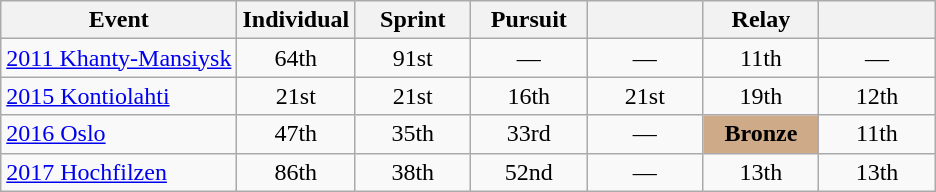<table class="wikitable" style="text-align: center;">
<tr ">
<th>Event</th>
<th style="width:70px;">Individual</th>
<th style="width:70px;">Sprint</th>
<th style="width:70px;">Pursuit</th>
<th style="width:70px;"></th>
<th style="width:70px;">Relay</th>
<th style="width:70px;"></th>
</tr>
<tr>
<td align=left> <a href='#'>2011 Khanty-Mansiysk</a></td>
<td>64th</td>
<td>91st</td>
<td>—</td>
<td>—</td>
<td>11th</td>
<td>—</td>
</tr>
<tr>
<td align=left> <a href='#'>2015 Kontiolahti</a></td>
<td>21st</td>
<td>21st</td>
<td>16th</td>
<td>21st</td>
<td>19th</td>
<td>12th</td>
</tr>
<tr>
<td align=left> <a href='#'>2016 Oslo</a></td>
<td>47th</td>
<td>35th</td>
<td>33rd</td>
<td>—</td>
<td style="background:#cfaa88;"><strong>Bronze</strong></td>
<td>11th</td>
</tr>
<tr>
<td align="left"> <a href='#'>2017 Hochfilzen</a></td>
<td>86th</td>
<td>38th</td>
<td>52nd</td>
<td>—</td>
<td>13th</td>
<td>13th</td>
</tr>
</table>
